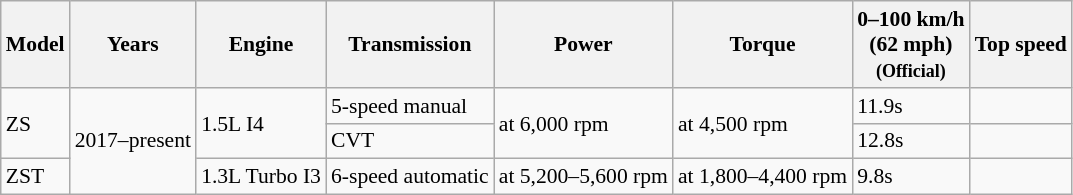<table class="wikitable collapsible" style="text-align:left; font-size:90%;">
<tr>
<th>Model</th>
<th>Years</th>
<th>Engine</th>
<th>Transmission</th>
<th>Power</th>
<th>Torque</th>
<th>0–100 km/h<br>(62 mph)<br><small>(Official)</small></th>
<th>Top speed</th>
</tr>
<tr>
<td rowspan="2">ZS</td>
<td rowspan="4">2017–present</td>
<td rowspan="2">1.5L I4</td>
<td>5-speed manual</td>
<td rowspan="2"> at 6,000 rpm</td>
<td rowspan="2"> at 4,500 rpm</td>
<td>11.9s</td>
<td></td>
</tr>
<tr>
<td>CVT</td>
<td>12.8s</td>
<td></td>
</tr>
<tr>
<td>ZST</td>
<td>1.3L Turbo I3</td>
<td>6-speed automatic</td>
<td> at 5,200–5,600 rpm</td>
<td> at 1,800–4,400 rpm</td>
<td>9.8s</td>
<td></td>
</tr>
</table>
